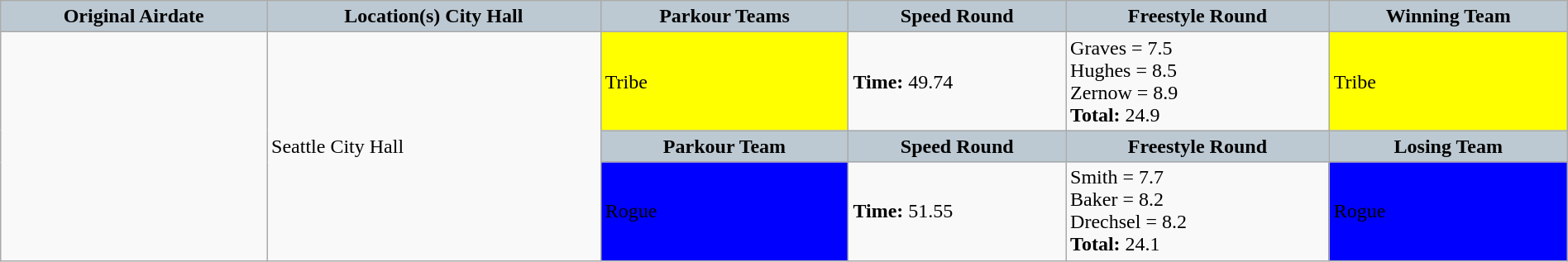<table class="wikitable" style="margin: auto; width: 100%">
<tr style="background:#BCC9D2; color:black">
<th style="background-color: #BCC9D2;">Original Airdate</th>
<th style="background-color: #BCC9D2;">Location(s) City Hall</th>
<th style="background-color: #BCC9D2;">Parkour Teams</th>
<th style="background-color: #BCC9D2;">Speed Round</th>
<th style="background-color: #BCC9D2;">Freestyle Round</th>
<th style="background-color: #BCC9D2;">Winning Team</th>
</tr>
<tr>
<td rowspan="3"></td>
<td rowspan="3">Seattle City Hall</td>
<td bgcolor="yellow"><span>Tribe</span></td>
<td><strong>Time:</strong> 49.74</td>
<td>Graves = 7.5<br>Hughes = 8.5<br>Zernow = 8.9<br><strong>Total:</strong> 24.9</td>
<td bgcolor="yellow"><span>Tribe</span></td>
</tr>
<tr>
<th style="background-color: #BCC9D2;">Parkour Team</th>
<th style="background-color: #BCC9D2;">Speed Round</th>
<th style="background-color: #BCC9D2;">Freestyle Round</th>
<th style="background-color: #BCC9D2;">Losing Team</th>
</tr>
<tr>
<td bgcolor="blue"><span>Rogue</span></td>
<td><strong>Time:</strong> 51.55</td>
<td>Smith = 7.7<br>Baker = 8.2<br>Drechsel = 8.2<br><strong>Total:</strong> 24.1</td>
<td bgcolor="blue"><span>Rogue</span></td>
</tr>
</table>
